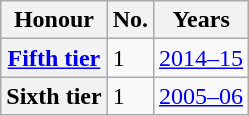<table class="wikitable plainrowheaders">
<tr>
<th scope=col>Honour</th>
<th scope=col>No.</th>
<th scope=col>Years</th>
</tr>
<tr>
<th scope=row><a href='#'>Fifth tier</a></th>
<td>1</td>
<td><a href='#'>2014–15</a></td>
</tr>
<tr>
<th scope=row>Sixth tier</th>
<td>1</td>
<td><a href='#'>2005–06</a></td>
</tr>
</table>
